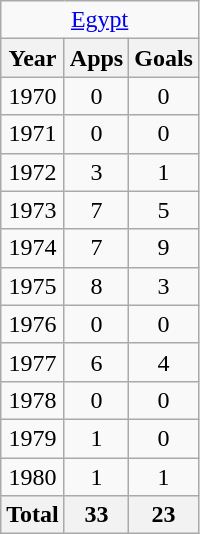<table class="wikitable" style="text-align:center">
<tr>
<td colspan="3"><a href='#'>Egypt</a></td>
</tr>
<tr>
<th>Year</th>
<th>Apps</th>
<th>Goals</th>
</tr>
<tr>
<td>1970</td>
<td>0</td>
<td>0</td>
</tr>
<tr>
<td>1971</td>
<td>0</td>
<td>0</td>
</tr>
<tr>
<td>1972</td>
<td>3</td>
<td>1</td>
</tr>
<tr>
<td>1973</td>
<td>7</td>
<td>5</td>
</tr>
<tr>
<td>1974</td>
<td>7</td>
<td>9</td>
</tr>
<tr>
<td>1975</td>
<td>8</td>
<td>3</td>
</tr>
<tr>
<td>1976</td>
<td>0</td>
<td>0</td>
</tr>
<tr>
<td>1977</td>
<td>6</td>
<td>4</td>
</tr>
<tr>
<td>1978</td>
<td>0</td>
<td>0</td>
</tr>
<tr>
<td>1979</td>
<td>1</td>
<td>0</td>
</tr>
<tr>
<td>1980</td>
<td>1</td>
<td>1</td>
</tr>
<tr>
<th>Total</th>
<th>33</th>
<th>23</th>
</tr>
</table>
